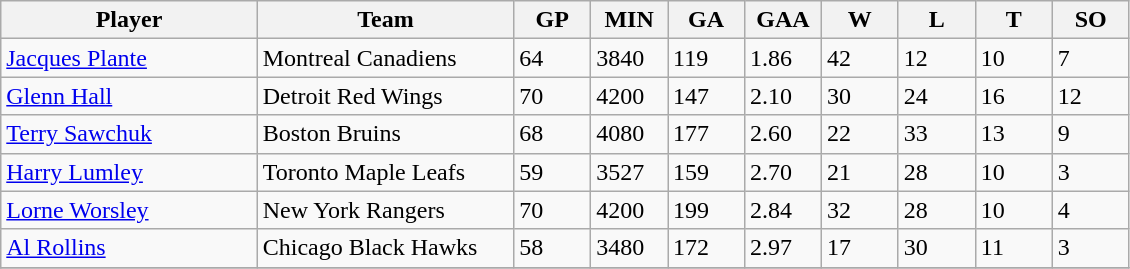<table class="wikitable">
<tr>
<th bgcolor="#DDDDFF" width="20%">Player</th>
<th bgcolor="#DDDDFF" width="20%">Team</th>
<th bgcolor="#DDDDFF" width="6%">GP</th>
<th bgcolor="#DDDDFF" width="6%">MIN</th>
<th bgcolor="#DDDDFF" width="6%">GA</th>
<th bgcolor="#DDDDFF" width="6%">GAA</th>
<th bgcolor="#DDDDFF" width="6%">W</th>
<th bgcolor="#DDDDFF" width="6%">L</th>
<th bgcolor="#DDDDFF" width="6%">T</th>
<th bgcolor="#DDDDFF" width="6%">SO</th>
</tr>
<tr>
<td><a href='#'>Jacques Plante</a></td>
<td>Montreal Canadiens</td>
<td>64</td>
<td>3840</td>
<td>119</td>
<td>1.86</td>
<td>42</td>
<td>12</td>
<td>10</td>
<td>7</td>
</tr>
<tr>
<td><a href='#'>Glenn Hall</a></td>
<td>Detroit Red Wings</td>
<td>70</td>
<td>4200</td>
<td>147</td>
<td>2.10</td>
<td>30</td>
<td>24</td>
<td>16</td>
<td>12</td>
</tr>
<tr>
<td><a href='#'>Terry Sawchuk</a></td>
<td>Boston Bruins</td>
<td>68</td>
<td>4080</td>
<td>177</td>
<td>2.60</td>
<td>22</td>
<td>33</td>
<td>13</td>
<td>9</td>
</tr>
<tr>
<td><a href='#'>Harry Lumley</a></td>
<td>Toronto Maple Leafs</td>
<td>59</td>
<td>3527</td>
<td>159</td>
<td>2.70</td>
<td>21</td>
<td>28</td>
<td>10</td>
<td>3</td>
</tr>
<tr>
<td><a href='#'>Lorne Worsley</a></td>
<td>New York Rangers</td>
<td>70</td>
<td>4200</td>
<td>199</td>
<td>2.84</td>
<td>32</td>
<td>28</td>
<td>10</td>
<td>4</td>
</tr>
<tr>
<td><a href='#'>Al Rollins</a></td>
<td>Chicago Black Hawks</td>
<td>58</td>
<td>3480</td>
<td>172</td>
<td>2.97</td>
<td>17</td>
<td>30</td>
<td>11</td>
<td>3</td>
</tr>
<tr>
</tr>
</table>
